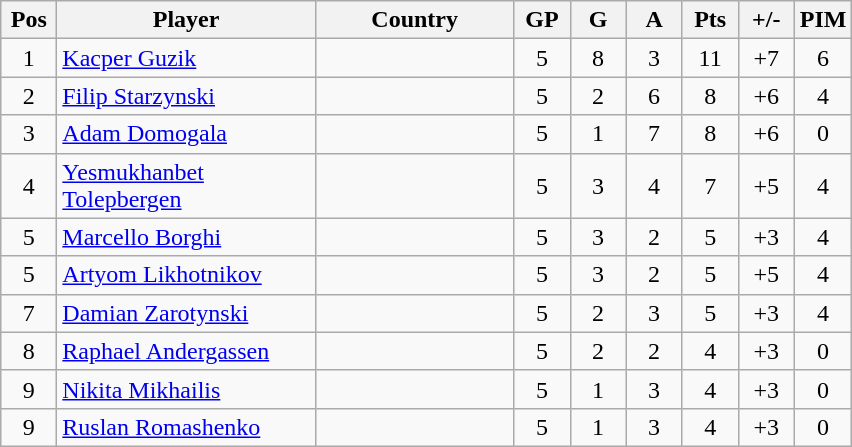<table class="wikitable sortable" style="text-align: center;">
<tr>
<th width=30>Pos</th>
<th width=165>Player</th>
<th width=125>Country</th>
<th width=30>GP</th>
<th width=30>G</th>
<th width=30>A</th>
<th width=30>Pts</th>
<th width=30>+/-</th>
<th width=30>PIM</th>
</tr>
<tr>
<td>1</td>
<td align=left><a href='#'>Kacper Guzik</a></td>
<td align=left></td>
<td>5</td>
<td>8</td>
<td>3</td>
<td>11</td>
<td>+7</td>
<td>6</td>
</tr>
<tr>
<td>2</td>
<td align=left><a href='#'>Filip Starzynski</a></td>
<td align=left></td>
<td>5</td>
<td>2</td>
<td>6</td>
<td>8</td>
<td>+6</td>
<td>4</td>
</tr>
<tr>
<td>3</td>
<td align=left><a href='#'>Adam Domogala</a></td>
<td align=left></td>
<td>5</td>
<td>1</td>
<td>7</td>
<td>8</td>
<td>+6</td>
<td>0</td>
</tr>
<tr>
<td>4</td>
<td align=left><a href='#'>Yesmukhanbet Tolepbergen</a></td>
<td align=left></td>
<td>5</td>
<td>3</td>
<td>4</td>
<td>7</td>
<td>+5</td>
<td>4</td>
</tr>
<tr>
<td>5</td>
<td align=left><a href='#'>Marcello Borghi</a></td>
<td align=left></td>
<td>5</td>
<td>3</td>
<td>2</td>
<td>5</td>
<td>+3</td>
<td>4</td>
</tr>
<tr>
<td>5</td>
<td align=left><a href='#'>Artyom Likhotnikov</a></td>
<td align=left></td>
<td>5</td>
<td>3</td>
<td>2</td>
<td>5</td>
<td>+5</td>
<td>4</td>
</tr>
<tr>
<td>7</td>
<td align=left><a href='#'>Damian Zarotynski</a></td>
<td align=left></td>
<td>5</td>
<td>2</td>
<td>3</td>
<td>5</td>
<td>+3</td>
<td>4</td>
</tr>
<tr>
<td>8</td>
<td align=left><a href='#'>Raphael Andergassen</a></td>
<td align=left></td>
<td>5</td>
<td>2</td>
<td>2</td>
<td>4</td>
<td>+3</td>
<td>0</td>
</tr>
<tr>
<td>9</td>
<td align=left><a href='#'>Nikita Mikhailis</a></td>
<td align=left></td>
<td>5</td>
<td>1</td>
<td>3</td>
<td>4</td>
<td>+3</td>
<td>0</td>
</tr>
<tr>
<td>9</td>
<td align=left><a href='#'>Ruslan Romashenko</a></td>
<td align=left></td>
<td>5</td>
<td>1</td>
<td>3</td>
<td>4</td>
<td>+3</td>
<td>0</td>
</tr>
</table>
